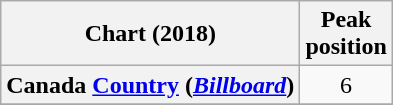<table class="wikitable sortable plainrowheaders" style="text-align:center">
<tr>
<th scope="col">Chart (2018)</th>
<th scope="col">Peak<br>position</th>
</tr>
<tr>
<th scope="row">Canada <a href='#'>Country</a> (<a href='#'><em>Billboard</em></a>)</th>
<td>6</td>
</tr>
<tr>
</tr>
</table>
